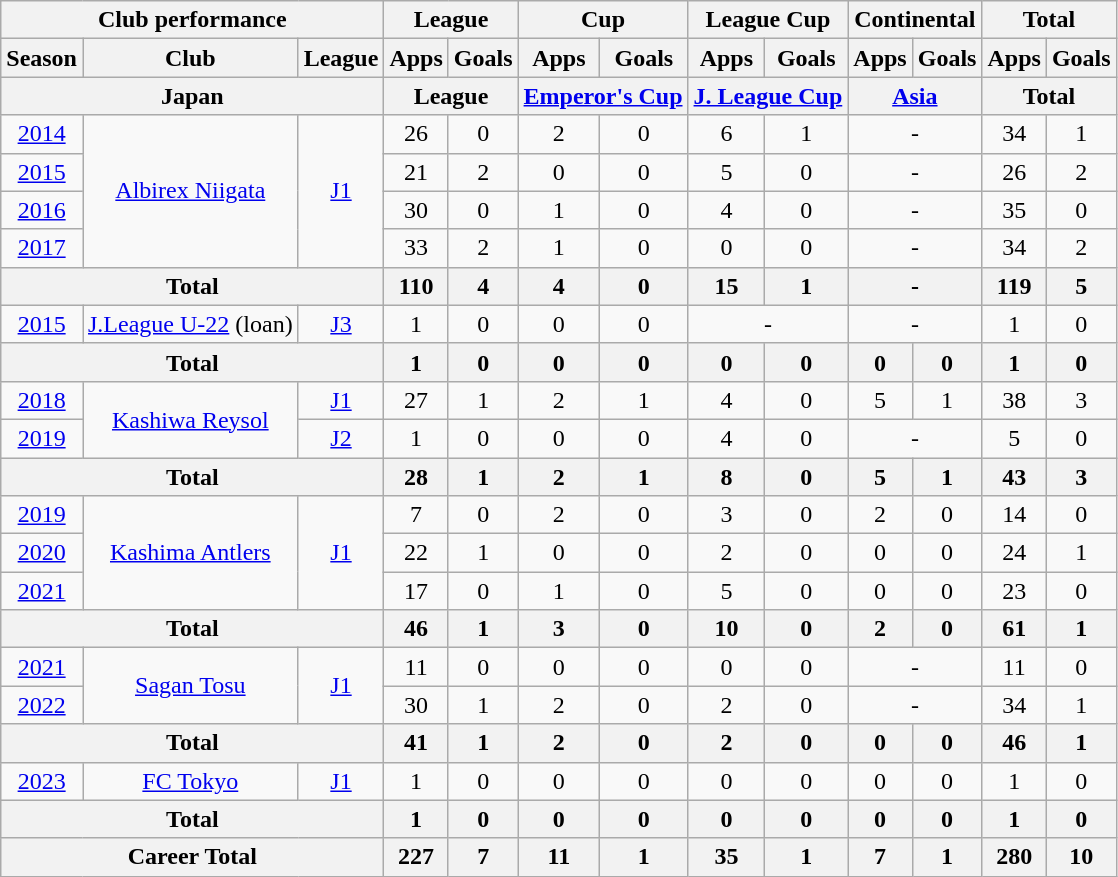<table class="wikitable" style="text-align:center;">
<tr>
<th colspan=3>Club performance</th>
<th colspan=2>League</th>
<th colspan=2>Cup</th>
<th colspan=2>League Cup</th>
<th colspan=2>Continental</th>
<th colspan=2>Total</th>
</tr>
<tr>
<th>Season</th>
<th>Club</th>
<th>League</th>
<th>Apps</th>
<th>Goals</th>
<th>Apps</th>
<th>Goals</th>
<th>Apps</th>
<th>Goals</th>
<th>Apps</th>
<th>Goals</th>
<th>Apps</th>
<th>Goals</th>
</tr>
<tr>
<th colspan=3>Japan</th>
<th colspan=2>League</th>
<th colspan=2><a href='#'>Emperor's Cup</a></th>
<th colspan=2><a href='#'>J. League Cup</a></th>
<th colspan=2><a href='#'>Asia</a></th>
<th colspan=2>Total</th>
</tr>
<tr>
<td><a href='#'>2014</a></td>
<td rowspan="4"><a href='#'>Albirex Niigata</a></td>
<td rowspan="4"><a href='#'>J1</a></td>
<td>26</td>
<td>0</td>
<td>2</td>
<td>0</td>
<td>6</td>
<td>1</td>
<td colspan="2">-</td>
<td>34</td>
<td>1</td>
</tr>
<tr>
<td><a href='#'>2015</a></td>
<td>21</td>
<td>2</td>
<td>0</td>
<td>0</td>
<td>5</td>
<td>0</td>
<td colspan="2">-</td>
<td>26</td>
<td>2</td>
</tr>
<tr>
<td><a href='#'>2016</a></td>
<td>30</td>
<td>0</td>
<td>1</td>
<td>0</td>
<td>4</td>
<td>0</td>
<td colspan="2">-</td>
<td>35</td>
<td>0</td>
</tr>
<tr>
<td><a href='#'>2017</a></td>
<td>33</td>
<td>2</td>
<td>1</td>
<td>0</td>
<td>0</td>
<td>0</td>
<td colspan="2">-</td>
<td>34</td>
<td>2</td>
</tr>
<tr>
<th colspan=3>Total</th>
<th>110</th>
<th>4</th>
<th>4</th>
<th>0</th>
<th>15</th>
<th>1</th>
<th colspan="2">-</th>
<th>119</th>
<th>5</th>
</tr>
<tr>
<td><a href='#'>2015</a></td>
<td><a href='#'>J.League U-22</a> (loan)</td>
<td><a href='#'>J3</a></td>
<td>1</td>
<td>0</td>
<td>0</td>
<td>0</td>
<td colspan="2">-</td>
<td colspan="2">-</td>
<td>1</td>
<td>0</td>
</tr>
<tr>
<th colspan=3>Total</th>
<th>1</th>
<th>0</th>
<th>0</th>
<th>0</th>
<th>0</th>
<th>0</th>
<th>0</th>
<th>0</th>
<th>1</th>
<th>0</th>
</tr>
<tr>
<td><a href='#'>2018</a></td>
<td rowspan="2"><a href='#'>Kashiwa Reysol</a></td>
<td><a href='#'>J1</a></td>
<td>27</td>
<td>1</td>
<td>2</td>
<td>1</td>
<td>4</td>
<td>0</td>
<td>5</td>
<td>1</td>
<td>38</td>
<td>3</td>
</tr>
<tr>
<td><a href='#'>2019</a></td>
<td><a href='#'>J2</a></td>
<td>1</td>
<td>0</td>
<td>0</td>
<td>0</td>
<td>4</td>
<td>0</td>
<td colspan="2">-</td>
<td>5</td>
<td>0</td>
</tr>
<tr>
<th colspan=3>Total</th>
<th>28</th>
<th>1</th>
<th>2</th>
<th>1</th>
<th>8</th>
<th>0</th>
<th>5</th>
<th>1</th>
<th>43</th>
<th>3</th>
</tr>
<tr>
<td><a href='#'>2019</a></td>
<td rowspan="3"><a href='#'>Kashima Antlers</a></td>
<td rowspan="3"><a href='#'>J1</a></td>
<td>7</td>
<td>0</td>
<td>2</td>
<td>0</td>
<td>3</td>
<td>0</td>
<td>2</td>
<td>0</td>
<td>14</td>
<td>0</td>
</tr>
<tr>
<td><a href='#'>2020</a></td>
<td>22</td>
<td>1</td>
<td>0</td>
<td>0</td>
<td>2</td>
<td>0</td>
<td>0</td>
<td>0</td>
<td>24</td>
<td>1</td>
</tr>
<tr>
<td><a href='#'>2021</a></td>
<td>17</td>
<td>0</td>
<td>1</td>
<td>0</td>
<td>5</td>
<td>0</td>
<td>0</td>
<td>0</td>
<td>23</td>
<td>0</td>
</tr>
<tr>
<th colspan=3>Total</th>
<th>46</th>
<th>1</th>
<th>3</th>
<th>0</th>
<th>10</th>
<th>0</th>
<th>2</th>
<th>0</th>
<th>61</th>
<th>1</th>
</tr>
<tr>
<td><a href='#'>2021</a></td>
<td rowspan="2"><a href='#'>Sagan Tosu</a></td>
<td rowspan="2"><a href='#'>J1</a></td>
<td>11</td>
<td>0</td>
<td>0</td>
<td>0</td>
<td>0</td>
<td>0</td>
<td colspan="2">-</td>
<td>11</td>
<td>0</td>
</tr>
<tr>
<td><a href='#'>2022</a></td>
<td>30</td>
<td>1</td>
<td>2</td>
<td>0</td>
<td>2</td>
<td>0</td>
<td colspan="2">-</td>
<td>34</td>
<td>1</td>
</tr>
<tr>
<th colspan=3>Total</th>
<th>41</th>
<th>1</th>
<th>2</th>
<th>0</th>
<th>2</th>
<th>0</th>
<th>0</th>
<th>0</th>
<th>46</th>
<th>1</th>
</tr>
<tr>
<td><a href='#'>2023</a></td>
<td><a href='#'>FC Tokyo</a></td>
<td><a href='#'>J1</a></td>
<td>1</td>
<td>0</td>
<td>0</td>
<td>0</td>
<td>0</td>
<td>0</td>
<td>0</td>
<td>0</td>
<td>1</td>
<td>0</td>
</tr>
<tr>
<th colspan=3>Total</th>
<th>1</th>
<th>0</th>
<th>0</th>
<th>0</th>
<th>0</th>
<th>0</th>
<th>0</th>
<th>0</th>
<th>1</th>
<th>0</th>
</tr>
<tr>
<th colspan=3>Career Total</th>
<th>227</th>
<th>7</th>
<th>11</th>
<th>1</th>
<th>35</th>
<th>1</th>
<th>7</th>
<th>1</th>
<th>280</th>
<th>10</th>
</tr>
</table>
